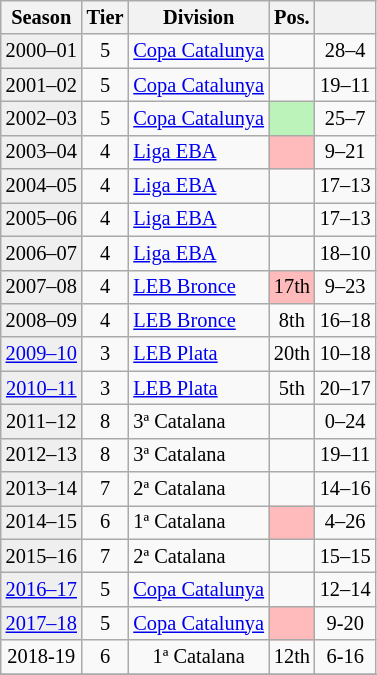<table class="wikitable" style="font-size:85%; text-align:center">
<tr>
<th>Season</th>
<th>Tier</th>
<th>Division</th>
<th>Pos.</th>
<th></th>
</tr>
<tr>
<td bgcolor=#efefef>2000–01</td>
<td>5</td>
<td align=left><a href='#'>Copa Catalunya</a></td>
<td></td>
<td>28–4</td>
</tr>
<tr>
<td bgcolor=#efefef>2001–02</td>
<td>5</td>
<td align=left><a href='#'>Copa Catalunya</a></td>
<td></td>
<td>19–11</td>
</tr>
<tr>
<td bgcolor=#efefef>2002–03</td>
<td>5</td>
<td align=left><a href='#'>Copa Catalunya</a></td>
<td bgcolor=BBF3BB></td>
<td>25–7</td>
</tr>
<tr>
<td bgcolor=#efefef>2003–04</td>
<td>4</td>
<td align=left><a href='#'>Liga EBA</a></td>
<td bgcolor=#FFBBBB></td>
<td>9–21</td>
</tr>
<tr>
<td bgcolor=#efefef>2004–05</td>
<td>4</td>
<td align=left><a href='#'>Liga EBA</a></td>
<td></td>
<td>17–13</td>
</tr>
<tr>
<td bgcolor=#efefef>2005–06</td>
<td>4</td>
<td align=left><a href='#'>Liga EBA</a></td>
<td></td>
<td>17–13</td>
</tr>
<tr>
<td bgcolor=#efefef>2006–07</td>
<td>4</td>
<td align=left><a href='#'>Liga EBA</a></td>
<td></td>
<td>18–10</td>
</tr>
<tr>
<td bgcolor=#efefef>2007–08</td>
<td>4</td>
<td align=left><a href='#'>LEB Bronce</a></td>
<td bgcolor=FFBBBB>17th</td>
<td>9–23</td>
</tr>
<tr>
<td bgcolor=#efefef>2008–09</td>
<td>4</td>
<td align=left><a href='#'>LEB Bronce</a></td>
<td>8th</td>
<td>16–18</td>
</tr>
<tr>
<td bgcolor=#efefef><a href='#'>2009–10</a></td>
<td>3</td>
<td align=left><a href='#'>LEB Plata</a></td>
<td>20th</td>
<td>10–18</td>
</tr>
<tr>
<td bgcolor=#efefef><a href='#'>2010–11</a></td>
<td>3</td>
<td align=left><a href='#'>LEB Plata</a></td>
<td>5th</td>
<td>20–17</td>
</tr>
<tr>
<td bgcolor=#efefef>2011–12</td>
<td>8</td>
<td align=left>3ª Catalana</td>
<td></td>
<td>0–24</td>
</tr>
<tr>
<td bgcolor=#efefef>2012–13</td>
<td>8</td>
<td align=left>3ª Catalana</td>
<td></td>
<td>19–11</td>
</tr>
<tr>
<td bgcolor=#efefef>2013–14</td>
<td>7</td>
<td align=left>2ª Catalana</td>
<td></td>
<td>14–16</td>
</tr>
<tr>
<td bgcolor=#efefef>2014–15</td>
<td>6</td>
<td align=left>1ª Catalana</td>
<td bgcolor=FFBBBB></td>
<td>4–26</td>
</tr>
<tr>
<td bgcolor=#efefef>2015–16</td>
<td>7</td>
<td align=left>2ª Catalana</td>
<td></td>
<td>15–15</td>
</tr>
<tr>
<td bgcolor=#efefef><a href='#'>2016–17</a></td>
<td>5</td>
<td align=left><a href='#'>Copa Catalunya</a></td>
<td></td>
<td>12–14</td>
</tr>
<tr>
<td bgcolor=#efefef><a href='#'>2017–18</a></td>
<td>5</td>
<td align=left><a href='#'>Copa Catalunya</a></td>
<td bgcolor=FFBBBB></td>
<td>9-20</td>
</tr>
<tr>
<td>2018-19</td>
<td>6</td>
<td>1ª Catalana</td>
<td>12th</td>
<td>6-16</td>
</tr>
<tr>
</tr>
</table>
